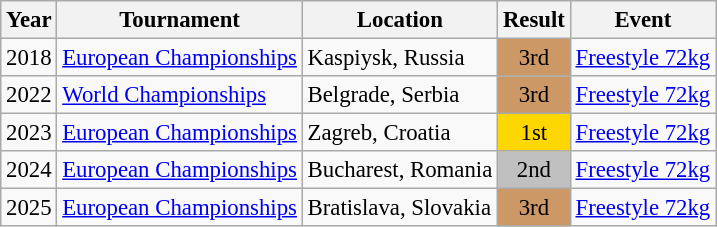<table class="wikitable" style="font-size:95%;">
<tr>
<th>Year</th>
<th>Tournament</th>
<th>Location</th>
<th>Result</th>
<th>Event</th>
</tr>
<tr>
<td>2018</td>
<td><a href='#'>European Championships</a></td>
<td>Kaspiysk, Russia</td>
<td align="center" bgcolor="cc9966">3rd</td>
<td><a href='#'>Freestyle 72kg</a></td>
</tr>
<tr>
<td>2022</td>
<td><a href='#'>World Championships</a></td>
<td>Belgrade, Serbia</td>
<td align="center" bgcolor="cc9966">3rd</td>
<td><a href='#'>Freestyle 72kg</a></td>
</tr>
<tr>
<td>2023</td>
<td><a href='#'>European Championships</a></td>
<td>Zagreb, Croatia</td>
<td align="center" bgcolor="gold">1st</td>
<td><a href='#'>Freestyle 72kg</a></td>
</tr>
<tr>
<td>2024</td>
<td><a href='#'>European Championships</a></td>
<td>Bucharest, Romania</td>
<td align="center" bgcolor="silver">2nd</td>
<td><a href='#'>Freestyle 72kg</a></td>
</tr>
<tr>
<td>2025</td>
<td><a href='#'>European Championships</a></td>
<td>Bratislava, Slovakia</td>
<td align="center" bgcolor="cc9966">3rd</td>
<td><a href='#'>Freestyle 72kg</a></td>
</tr>
</table>
